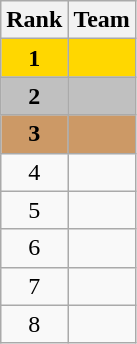<table class="wikitable" style="text-align:center">
<tr>
<th>Rank</th>
<th>Team</th>
</tr>
<tr bgcolor="gold">
<td><strong>1</strong></td>
<td align="left"><strong></strong></td>
</tr>
<tr bgcolor="silver">
<td><strong>2</strong></td>
<td align="left"><strong></strong></td>
</tr>
<tr bgcolor="#CC9966">
<td><strong>3</strong></td>
<td align="left"><strong></strong></td>
</tr>
<tr>
<td>4</td>
<td align="left"></td>
</tr>
<tr>
<td>5</td>
<td align="left"></td>
</tr>
<tr>
<td>6</td>
<td align="left"></td>
</tr>
<tr>
<td>7</td>
<td align="left"></td>
</tr>
<tr>
<td>8</td>
<td align="left"></td>
</tr>
</table>
